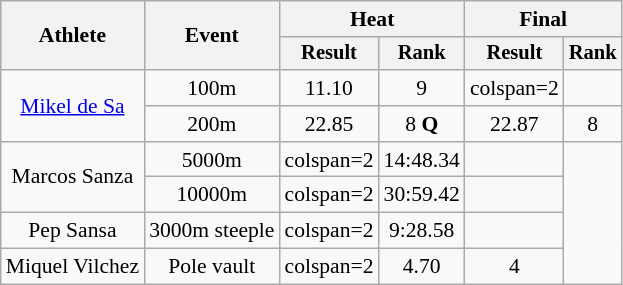<table class="wikitable" style="font-size:90%">
<tr>
<th rowspan="2">Athlete</th>
<th rowspan="2">Event</th>
<th colspan="2">Heat</th>
<th colspan="2">Final</th>
</tr>
<tr style="font-size:95%">
<th>Result</th>
<th>Rank</th>
<th>Result</th>
<th>Rank</th>
</tr>
<tr align=center>
<td rowspan=2><a href='#'>Mikel de Sa</a></td>
<td>100m</td>
<td>11.10</td>
<td>9</td>
<td>colspan=2 </td>
</tr>
<tr align=center>
<td>200m</td>
<td>22.85</td>
<td>8 <strong>Q</strong></td>
<td>22.87</td>
<td>8</td>
</tr>
<tr align=center>
<td rowspan=2>Marcos Sanza</td>
<td>5000m</td>
<td>colspan=2 </td>
<td>14:48.34</td>
<td></td>
</tr>
<tr align=center>
<td>10000m</td>
<td>colspan=2 </td>
<td>30:59.42</td>
<td></td>
</tr>
<tr align=center>
<td>Pep Sansa</td>
<td>3000m steeple</td>
<td>colspan=2 </td>
<td>9:28.58</td>
<td></td>
</tr>
<tr align=center>
<td>Miquel Vilchez</td>
<td>Pole vault</td>
<td>colspan=2 </td>
<td>4.70</td>
<td>4</td>
</tr>
</table>
